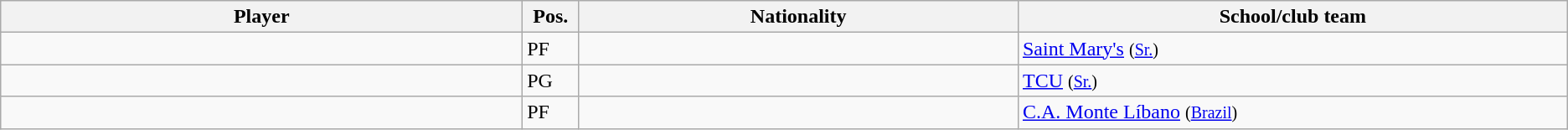<table class="wikitable sortable sortable">
<tr>
<th style="width:19%;">Player</th>
<th style="width:1%;">Pos.</th>
<th style="width:16%;">Nationality</th>
<th style="width:20%;">School/club team</th>
</tr>
<tr>
<td></td>
<td>PF</td>
<td></td>
<td><a href='#'>Saint Mary's</a> <small>(<a href='#'>Sr.</a>)</small></td>
</tr>
<tr>
<td></td>
<td>PG</td>
<td></td>
<td><a href='#'>TCU</a> <small>(<a href='#'>Sr.</a>)</small></td>
</tr>
<tr>
<td></td>
<td>PF</td>
<td></td>
<td><a href='#'>C.A. Monte Líbano</a> <small>(<a href='#'>Brazil</a>)</small></td>
</tr>
</table>
